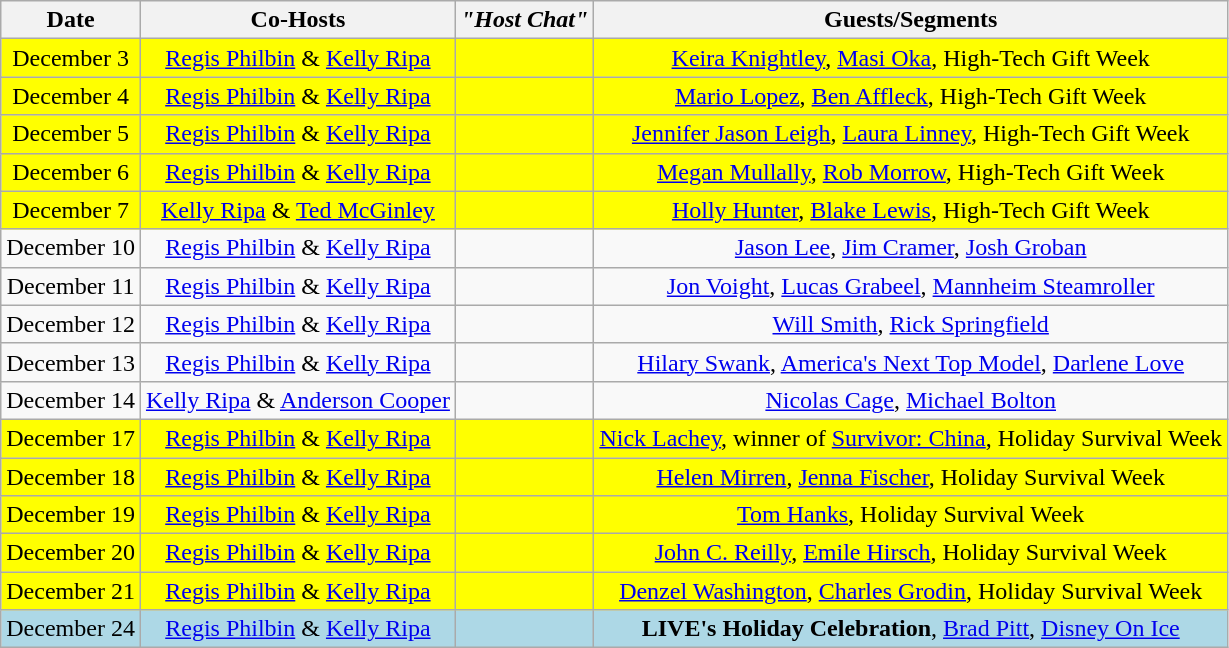<table class="wikitable sortable" style="text-align:center;">
<tr>
<th>Date</th>
<th>Co-Hosts</th>
<th><em>"Host Chat"</em></th>
<th>Guests/Segments</th>
</tr>
<tr style="background:yellow;">
<td>December 3</td>
<td><a href='#'>Regis Philbin</a> & <a href='#'>Kelly Ripa</a></td>
<td></td>
<td><a href='#'>Keira Knightley</a>, <a href='#'>Masi Oka</a>, High-Tech Gift Week</td>
</tr>
<tr style="background:yellow;">
<td>December 4</td>
<td><a href='#'>Regis Philbin</a> & <a href='#'>Kelly Ripa</a></td>
<td></td>
<td><a href='#'>Mario Lopez</a>, <a href='#'>Ben Affleck</a>, High-Tech Gift Week</td>
</tr>
<tr style="background:yellow;">
<td>December 5</td>
<td><a href='#'>Regis Philbin</a> & <a href='#'>Kelly Ripa</a></td>
<td></td>
<td><a href='#'>Jennifer Jason Leigh</a>, <a href='#'>Laura Linney</a>, High-Tech Gift Week</td>
</tr>
<tr style="background:yellow;">
<td>December 6</td>
<td><a href='#'>Regis Philbin</a> & <a href='#'>Kelly Ripa</a></td>
<td></td>
<td><a href='#'>Megan Mullally</a>, <a href='#'>Rob Morrow</a>, High-Tech Gift Week</td>
</tr>
<tr style="background:yellow;">
<td>December 7</td>
<td><a href='#'>Kelly Ripa</a> & <a href='#'>Ted McGinley</a></td>
<td></td>
<td><a href='#'>Holly Hunter</a>, <a href='#'>Blake Lewis</a>, High-Tech Gift Week</td>
</tr>
<tr>
<td>December 10</td>
<td><a href='#'>Regis Philbin</a> & <a href='#'>Kelly Ripa</a></td>
<td></td>
<td><a href='#'>Jason Lee</a>, <a href='#'>Jim Cramer</a>, <a href='#'>Josh Groban</a></td>
</tr>
<tr>
<td>December 11</td>
<td><a href='#'>Regis Philbin</a> & <a href='#'>Kelly Ripa</a></td>
<td></td>
<td><a href='#'>Jon Voight</a>, <a href='#'>Lucas Grabeel</a>, <a href='#'>Mannheim Steamroller</a></td>
</tr>
<tr>
<td>December 12</td>
<td><a href='#'>Regis Philbin</a> & <a href='#'>Kelly Ripa</a></td>
<td></td>
<td><a href='#'>Will Smith</a>, <a href='#'>Rick Springfield</a></td>
</tr>
<tr>
<td>December 13</td>
<td><a href='#'>Regis Philbin</a> & <a href='#'>Kelly Ripa</a></td>
<td></td>
<td><a href='#'>Hilary Swank</a>, <a href='#'>America's Next Top Model</a>, <a href='#'>Darlene Love</a></td>
</tr>
<tr>
<td>December 14</td>
<td><a href='#'>Kelly Ripa</a> & <a href='#'>Anderson Cooper</a></td>
<td></td>
<td><a href='#'>Nicolas Cage</a>, <a href='#'>Michael Bolton</a></td>
</tr>
<tr style="background:yellow;">
<td>December 17</td>
<td><a href='#'>Regis Philbin</a> & <a href='#'>Kelly Ripa</a></td>
<td></td>
<td><a href='#'>Nick Lachey</a>, winner of <a href='#'>Survivor: China</a>, Holiday Survival Week</td>
</tr>
<tr style="background:yellow;">
<td>December 18</td>
<td><a href='#'>Regis Philbin</a> & <a href='#'>Kelly Ripa</a></td>
<td></td>
<td><a href='#'>Helen Mirren</a>, <a href='#'>Jenna Fischer</a>, Holiday Survival Week</td>
</tr>
<tr style="background:yellow;">
<td>December 19</td>
<td><a href='#'>Regis Philbin</a> & <a href='#'>Kelly Ripa</a></td>
<td></td>
<td><a href='#'>Tom Hanks</a>, Holiday Survival Week</td>
</tr>
<tr style="background:yellow;">
<td>December 20</td>
<td><a href='#'>Regis Philbin</a> & <a href='#'>Kelly Ripa</a></td>
<td></td>
<td><a href='#'>John C. Reilly</a>, <a href='#'>Emile Hirsch</a>, Holiday Survival Week</td>
</tr>
<tr style="background:yellow;">
<td>December 21</td>
<td><a href='#'>Regis Philbin</a> & <a href='#'>Kelly Ripa</a></td>
<td></td>
<td><a href='#'>Denzel Washington</a>, <a href='#'>Charles Grodin</a>, Holiday Survival Week</td>
</tr>
<tr style="background:lightblue;">
<td>December 24</td>
<td><a href='#'>Regis Philbin</a> & <a href='#'>Kelly Ripa</a></td>
<td></td>
<td><strong>LIVE's Holiday Celebration</strong>, <a href='#'>Brad Pitt</a>, <a href='#'>Disney On Ice</a></td>
</tr>
</table>
